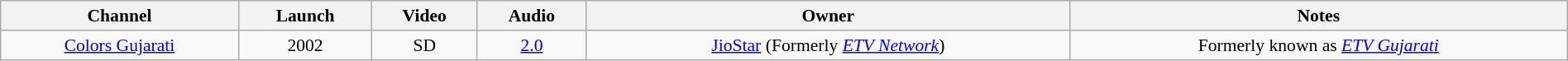<table class="wikitable sortable" style="border-collapse:collapse; font-size: 90%; text-align:center" width="100%">
<tr>
<th>Channel</th>
<th>Launch</th>
<th>Video</th>
<th>Audio</th>
<th>Owner</th>
<th>Notes</th>
</tr>
<tr>
<td><a href='#'>Colors Gujarati</a></td>
<td>2002</td>
<td>SD</td>
<td><a href='#'>2.0</a></td>
<td><a href='#'>JioStar</a> (Formerly <em><a href='#'>ETV Network</a></em>)</td>
<td>Formerly known as <em><a href='#'>ETV Gujarati</a></em></td>
</tr>
</table>
